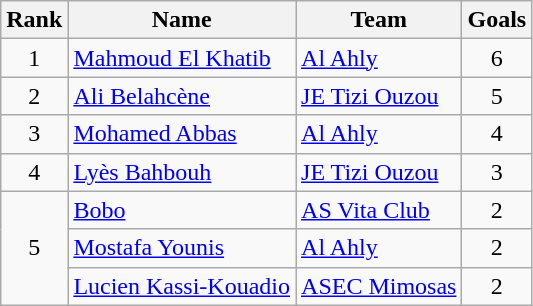<table class="wikitable" style="text-align:center">
<tr>
<th>Rank</th>
<th>Name</th>
<th>Team</th>
<th>Goals</th>
</tr>
<tr>
<td rowspan=1>1</td>
<td align="left"> <a href='#'>Mahmoud El Khatib</a></td>
<td align="left"> <a href='#'>Al Ahly</a></td>
<td>6</td>
</tr>
<tr>
<td rowspan=1>2</td>
<td align="left"> <a href='#'>Ali Belahcène</a></td>
<td align="left"> <a href='#'>JE Tizi Ouzou</a></td>
<td>5</td>
</tr>
<tr>
<td rowspan=1>3</td>
<td align="left"> <a href='#'>Mohamed Abbas</a></td>
<td align="left"> <a href='#'>Al Ahly</a></td>
<td>4</td>
</tr>
<tr>
<td rowspan=1>4</td>
<td align="left"> <a href='#'>Lyès Bahbouh</a></td>
<td align="left"> <a href='#'>JE Tizi Ouzou</a></td>
<td>3</td>
</tr>
<tr>
<td rowspan=3>5</td>
<td align="left"> <a href='#'>Bobo</a></td>
<td align="left"> <a href='#'>AS Vita Club</a></td>
<td>2</td>
</tr>
<tr>
<td align="left"> <a href='#'>Mostafa Younis</a></td>
<td align="left"> <a href='#'>Al Ahly</a></td>
<td>2</td>
</tr>
<tr>
<td align="left"> <a href='#'>Lucien Kassi-Kouadio</a></td>
<td align="left"> <a href='#'>ASEC Mimosas</a></td>
<td>2</td>
</tr>
</table>
